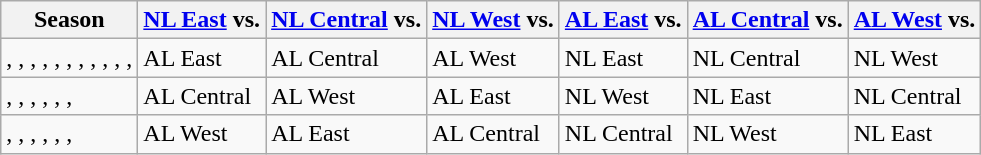<table class="wikitable">
<tr>
<th>Season</th>
<th><a href='#'>NL East</a> vs.</th>
<th><a href='#'>NL Central</a> vs.</th>
<th><a href='#'>NL West</a> vs.</th>
<th><a href='#'>AL East</a> vs.</th>
<th><a href='#'>AL Central</a> vs.</th>
<th><a href='#'>AL West</a> vs.</th>
</tr>
<tr>
<td>, , , , , , , , , , , </td>
<td>AL East</td>
<td>AL Central</td>
<td>AL West</td>
<td>NL East</td>
<td>NL Central</td>
<td>NL West</td>
</tr>
<tr>
<td>, , , , , , </td>
<td>AL Central</td>
<td>AL West</td>
<td>AL East</td>
<td>NL West</td>
<td>NL East</td>
<td>NL Central</td>
</tr>
<tr>
<td>, , , , , , </td>
<td>AL West</td>
<td>AL East</td>
<td>AL Central</td>
<td>NL Central</td>
<td>NL West</td>
<td>NL East</td>
</tr>
</table>
